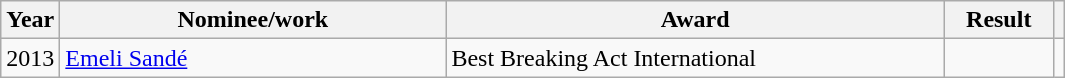<table class="wikitable">
<tr>
<th>Year</th>
<th width="250">Nominee/work</th>
<th width="325">Award</th>
<th width="65">Result</th>
<th></th>
</tr>
<tr>
<td>2013</td>
<td><a href='#'>Emeli Sandé</a></td>
<td>Best Breaking Act International</td>
<td></td>
<td style="text-align:center;"></td>
</tr>
</table>
